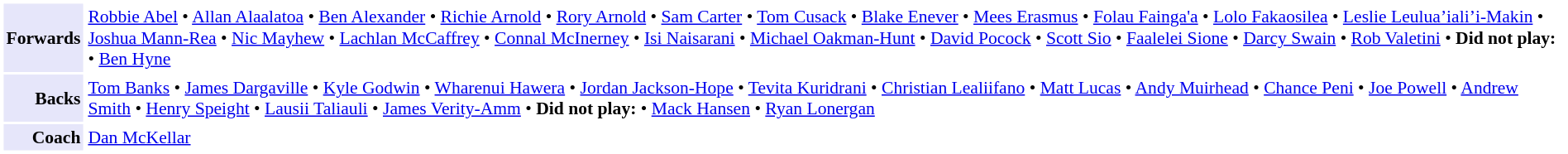<table cellpadding="2" style="border: 1px solid white; font-size:90%;">
<tr>
<td style="text-align:right; background:lavender;"><strong>Forwards</strong></td>
<td style="text-align:left;"><a href='#'>Robbie Abel</a> • <a href='#'>Allan Alaalatoa</a> • <a href='#'>Ben Alexander</a> • <a href='#'>Richie Arnold</a> • <a href='#'>Rory Arnold</a> • <a href='#'>Sam Carter</a> • <a href='#'>Tom Cusack</a> • <a href='#'>Blake Enever</a> • <a href='#'>Mees Erasmus</a> • <a href='#'>Folau Fainga'a</a> • <a href='#'>Lolo Fakaosilea</a> • <a href='#'>Leslie Leulua’iali’i-Makin</a> • <a href='#'>Joshua Mann-Rea</a> • <a href='#'>Nic Mayhew</a> • <a href='#'>Lachlan McCaffrey</a> • <a href='#'>Connal McInerney</a> • <a href='#'>Isi Naisarani</a> • <a href='#'>Michael Oakman-Hunt</a> • <a href='#'>David Pocock</a> • <a href='#'>Scott Sio</a> • <a href='#'>Faalelei Sione</a> • <a href='#'>Darcy Swain</a> • <a href='#'>Rob Valetini</a> • <strong>Did not play:</strong> • <a href='#'>Ben Hyne</a></td>
</tr>
<tr>
<td style="text-align:right; background:lavender;"><strong>Backs</strong></td>
<td style="text-align:left;"><a href='#'>Tom Banks</a> • <a href='#'>James Dargaville</a> • <a href='#'>Kyle Godwin</a> • <a href='#'>Wharenui Hawera</a> • <a href='#'>Jordan Jackson-Hope</a> • <a href='#'>Tevita Kuridrani</a> • <a href='#'>Christian Lealiifano</a> • <a href='#'>Matt Lucas</a> • <a href='#'>Andy Muirhead</a> • <a href='#'>Chance Peni</a> • <a href='#'>Joe Powell</a> • <a href='#'>Andrew Smith</a> • <a href='#'>Henry Speight</a> • <a href='#'>Lausii Taliauli</a> • <a href='#'>James Verity-Amm</a> • <strong>Did not play:</strong> • <a href='#'>Mack Hansen</a> • <a href='#'>Ryan Lonergan</a></td>
</tr>
<tr>
<td style="text-align:right; background:lavender;"><strong>Coach</strong></td>
<td style="text-align:left;"><a href='#'>Dan McKellar</a></td>
</tr>
</table>
